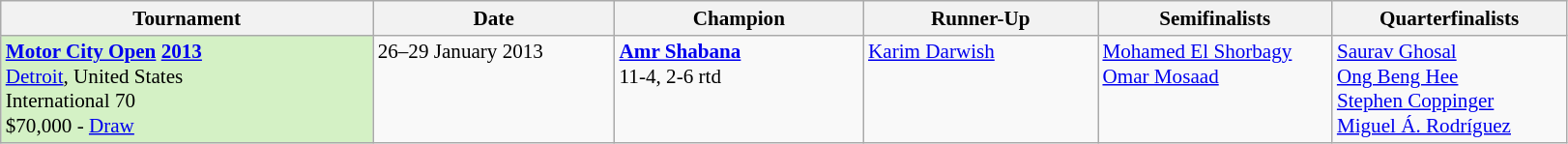<table class="wikitable" style="font-size:88%">
<tr>
<th width=250>Tournament</th>
<th width=160>Date</th>
<th width=165>Champion</th>
<th width=155>Runner-Up</th>
<th width=155>Semifinalists</th>
<th width=155>Quarterfinalists</th>
</tr>
<tr valign=top>
<td style="background:#D4F1C5;"><strong><a href='#'>Motor City Open</a> <a href='#'>2013</a></strong><br> <a href='#'>Detroit</a>, United States<br>International 70<br>$70,000 - <a href='#'>Draw</a></td>
<td>26–29 January 2013</td>
<td> <strong><a href='#'>Amr Shabana</a></strong><br>11-4, 2-6 rtd</td>
<td> <a href='#'>Karim Darwish</a></td>
<td> <a href='#'>Mohamed El Shorbagy</a><br> <a href='#'>Omar Mosaad</a></td>
<td> <a href='#'>Saurav Ghosal</a><br> <a href='#'>Ong Beng Hee</a><br> <a href='#'>Stephen Coppinger</a><br> <a href='#'>Miguel Á. Rodríguez</a></td>
</tr>
</table>
